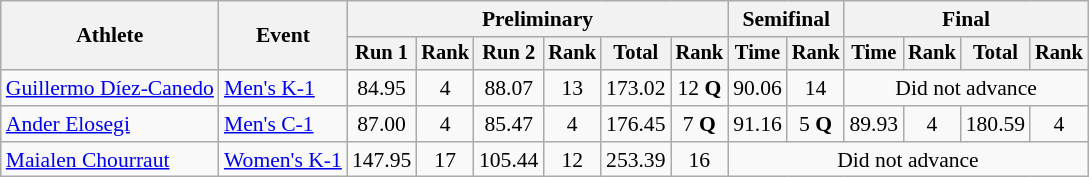<table class="wikitable" style="font-size:90%">
<tr>
<th rowspan="2">Athlete</th>
<th rowspan="2">Event</th>
<th colspan="6">Preliminary</th>
<th colspan="2">Semifinal</th>
<th colspan="4">Final</th>
</tr>
<tr style="font-size:95%">
<th>Run 1</th>
<th>Rank</th>
<th>Run 2</th>
<th>Rank</th>
<th>Total</th>
<th>Rank</th>
<th>Time</th>
<th>Rank</th>
<th>Time</th>
<th>Rank</th>
<th>Total</th>
<th>Rank</th>
</tr>
<tr align=center>
<td align=left><a href='#'>Guillermo Díez-Canedo</a></td>
<td align=left><a href='#'>Men's K-1</a></td>
<td>84.95</td>
<td>4</td>
<td>88.07</td>
<td>13</td>
<td>173.02</td>
<td>12 <strong>Q</strong></td>
<td>90.06</td>
<td>14</td>
<td colspan=4>Did not advance</td>
</tr>
<tr align=center>
<td align=left><a href='#'>Ander Elosegi</a></td>
<td align=left><a href='#'>Men's C-1</a></td>
<td>87.00</td>
<td>4</td>
<td>85.47</td>
<td>4</td>
<td>176.45</td>
<td>7 <strong>Q</strong></td>
<td>91.16</td>
<td>5 <strong>Q</strong></td>
<td>89.93</td>
<td>4</td>
<td>180.59</td>
<td>4</td>
</tr>
<tr align=center>
<td align=left><a href='#'>Maialen Chourraut</a></td>
<td align=left><a href='#'>Women's K-1</a></td>
<td>147.95</td>
<td>17</td>
<td>105.44</td>
<td>12</td>
<td>253.39</td>
<td>16</td>
<td colspan=6>Did not advance</td>
</tr>
</table>
